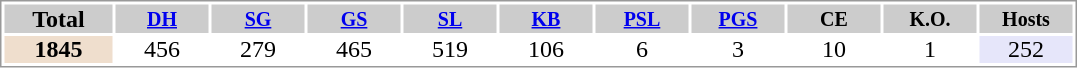<table style="border: 1px solid #999; background-color:#FFFFFF; line-height:16px; text-align:center">
<tr>
<th style="background-color: #ccc;" width="70">Total</th>
<th style="background-color: #ccc;" width="60"><small><a href='#'>DH</a></small></th>
<th style="background-color: #ccc;" width="60"><small><a href='#'>SG</a></small></th>
<th style="background-color: #ccc;" width="60"><small><a href='#'>GS</a></small></th>
<th style="background-color: #ccc;" width="60"><small><a href='#'>SL</a></small></th>
<th style="background-color: #ccc;" width="60"><small><a href='#'>KB</a></small></th>
<th style="background-color: #ccc;" width="60"><small><a href='#'>PSL</a></small></th>
<th style="background-color: #ccc;" width="60"><small><a href='#'>PGS</a></small></th>
<th style="background-color: #ccc;" width="60"><small>CE</small></th>
<th style="background-color: #ccc;" width="60"><small>K.O.</small></th>
<th style="background-color: #ccc;" width="60"><small>Hosts</small></th>
</tr>
<tr>
<td bgcolor=#EFDECD><strong>1845</strong></td>
<td>456</td>
<td>279</td>
<td>465</td>
<td>519</td>
<td>106</td>
<td>6</td>
<td>3</td>
<td>10</td>
<td>1</td>
<td bgcolor=#E6E6FA>252</td>
</tr>
</table>
